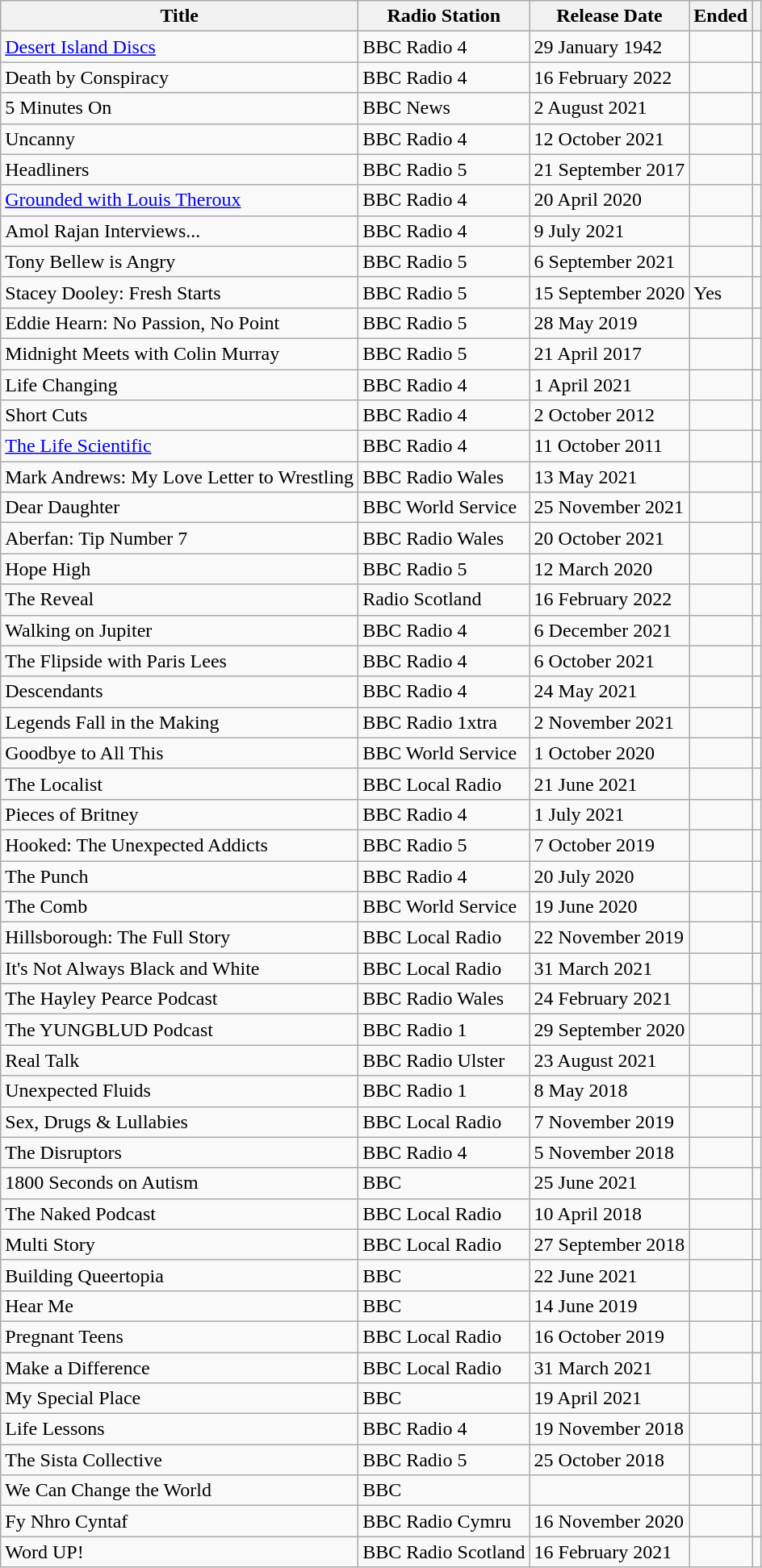<table class="wikitable sortable">
<tr>
<th>Title</th>
<th>Radio Station</th>
<th>Release Date</th>
<th>Ended</th>
<th></th>
</tr>
<tr>
<td><a href='#'>Desert Island Discs</a></td>
<td>BBC Radio 4</td>
<td>29 January 1942</td>
<td></td>
<td></td>
</tr>
<tr>
<td>Death by Conspiracy</td>
<td>BBC Radio 4</td>
<td>16 February 2022</td>
<td></td>
<td></td>
</tr>
<tr>
<td>5 Minutes On</td>
<td>BBC News</td>
<td>2 August 2021</td>
<td></td>
<td></td>
</tr>
<tr>
<td>Uncanny</td>
<td>BBC Radio 4</td>
<td>12 October 2021</td>
<td></td>
<td></td>
</tr>
<tr>
<td>Headliners</td>
<td>BBC Radio 5</td>
<td>21 September 2017</td>
<td></td>
<td></td>
</tr>
<tr>
<td><a href='#'>Grounded with Louis Theroux</a></td>
<td>BBC Radio 4</td>
<td>20 April 2020</td>
<td></td>
<td></td>
</tr>
<tr>
<td>Amol Rajan Interviews...</td>
<td>BBC Radio 4</td>
<td>9 July 2021</td>
<td></td>
<td></td>
</tr>
<tr>
<td>Tony Bellew is Angry</td>
<td>BBC Radio 5</td>
<td>6 September 2021</td>
<td></td>
<td></td>
</tr>
<tr>
<td>Stacey Dooley: Fresh Starts</td>
<td>BBC Radio 5</td>
<td>15 September 2020</td>
<td>Yes</td>
<td></td>
</tr>
<tr>
<td>Eddie Hearn: No Passion, No Point</td>
<td>BBC Radio 5</td>
<td>28 May 2019</td>
<td></td>
<td></td>
</tr>
<tr>
<td>Midnight Meets with Colin Murray</td>
<td>BBC Radio 5</td>
<td>21 April 2017</td>
<td></td>
<td></td>
</tr>
<tr>
<td>Life Changing</td>
<td>BBC Radio 4</td>
<td>1 April 2021</td>
<td></td>
<td></td>
</tr>
<tr>
<td>Short Cuts</td>
<td>BBC Radio 4</td>
<td>2 October 2012</td>
<td></td>
<td></td>
</tr>
<tr>
<td><a href='#'>The Life Scientific</a></td>
<td>BBC Radio 4</td>
<td>11 October 2011</td>
<td></td>
<td></td>
</tr>
<tr>
<td>Mark Andrews: My Love Letter to Wrestling</td>
<td>BBC Radio Wales</td>
<td>13 May 2021</td>
<td></td>
<td></td>
</tr>
<tr>
<td>Dear Daughter</td>
<td>BBC World Service</td>
<td>25 November 2021</td>
<td></td>
<td></td>
</tr>
<tr>
<td>Aberfan: Tip Number 7</td>
<td>BBC Radio Wales</td>
<td>20 October 2021</td>
<td></td>
<td></td>
</tr>
<tr>
<td>Hope High</td>
<td>BBC Radio 5</td>
<td>12 March 2020</td>
<td></td>
<td></td>
</tr>
<tr>
<td>The Reveal</td>
<td>Radio Scotland</td>
<td>16 February 2022</td>
<td></td>
<td></td>
</tr>
<tr>
<td>Walking on Jupiter</td>
<td>BBC Radio 4</td>
<td>6 December 2021</td>
<td></td>
<td></td>
</tr>
<tr>
<td>The Flipside with Paris Lees</td>
<td>BBC Radio 4</td>
<td>6 October 2021</td>
<td></td>
<td></td>
</tr>
<tr>
<td>Descendants</td>
<td>BBC Radio 4</td>
<td>24 May 2021</td>
<td></td>
<td></td>
</tr>
<tr>
<td>Legends Fall in the Making</td>
<td>BBC Radio 1xtra</td>
<td>2 November 2021</td>
<td></td>
<td></td>
</tr>
<tr>
<td>Goodbye to All This</td>
<td>BBC World Service</td>
<td>1 October 2020</td>
<td></td>
<td></td>
</tr>
<tr>
<td>The Localist</td>
<td>BBC Local Radio</td>
<td>21 June 2021</td>
<td></td>
<td></td>
</tr>
<tr>
<td>Pieces of Britney</td>
<td>BBC Radio 4</td>
<td>1 July 2021</td>
<td></td>
<td></td>
</tr>
<tr>
<td>Hooked: The Unexpected Addicts</td>
<td>BBC Radio 5</td>
<td>7 October 2019</td>
<td></td>
<td></td>
</tr>
<tr>
<td>The Punch</td>
<td>BBC Radio 4</td>
<td>20 July 2020</td>
<td></td>
<td></td>
</tr>
<tr>
<td>The Comb</td>
<td>BBC World Service</td>
<td>19 June 2020</td>
<td></td>
<td></td>
</tr>
<tr>
<td>Hillsborough: The Full Story</td>
<td>BBC Local Radio</td>
<td>22 November 2019</td>
<td></td>
<td></td>
</tr>
<tr>
<td>It's Not Always Black and White</td>
<td>BBC Local Radio</td>
<td>31 March 2021</td>
<td></td>
<td></td>
</tr>
<tr>
<td>The Hayley Pearce Podcast</td>
<td>BBC Radio Wales</td>
<td>24 February 2021</td>
<td></td>
<td></td>
</tr>
<tr>
<td>The YUNGBLUD Podcast</td>
<td>BBC Radio 1</td>
<td>29 September 2020</td>
<td></td>
<td></td>
</tr>
<tr>
<td>Real Talk</td>
<td>BBC Radio Ulster</td>
<td>23 August 2021</td>
<td></td>
<td></td>
</tr>
<tr>
<td>Unexpected Fluids</td>
<td>BBC Radio 1</td>
<td>8 May 2018</td>
<td></td>
<td></td>
</tr>
<tr>
<td>Sex, Drugs & Lullabies</td>
<td>BBC Local Radio</td>
<td>7 November 2019</td>
<td></td>
<td></td>
</tr>
<tr>
<td>The Disruptors</td>
<td>BBC Radio 4</td>
<td>5 November 2018</td>
<td></td>
<td></td>
</tr>
<tr>
<td>1800 Seconds on Autism</td>
<td>BBC</td>
<td>25 June 2021</td>
<td></td>
<td></td>
</tr>
<tr>
<td>The Naked Podcast</td>
<td>BBC Local Radio</td>
<td>10 April 2018</td>
<td></td>
<td></td>
</tr>
<tr>
<td>Multi Story</td>
<td>BBC Local Radio</td>
<td>27 September 2018</td>
<td></td>
<td></td>
</tr>
<tr>
<td>Building Queertopia</td>
<td>BBC</td>
<td>22 June 2021</td>
<td></td>
<td></td>
</tr>
<tr>
<td>Hear Me</td>
<td>BBC</td>
<td>14 June 2019</td>
<td></td>
<td></td>
</tr>
<tr>
<td>Pregnant Teens</td>
<td>BBC Local Radio</td>
<td>16 October 2019</td>
<td></td>
<td></td>
</tr>
<tr>
<td>Make a Difference</td>
<td>BBC Local Radio</td>
<td>31 March 2021</td>
<td></td>
<td></td>
</tr>
<tr>
<td>My Special Place</td>
<td>BBC</td>
<td>19 April 2021</td>
<td></td>
<td></td>
</tr>
<tr>
<td>Life Lessons</td>
<td>BBC Radio 4</td>
<td>19 November 2018</td>
<td></td>
<td></td>
</tr>
<tr>
<td>The Sista Collective</td>
<td>BBC Radio 5</td>
<td>25 October 2018</td>
<td></td>
<td></td>
</tr>
<tr>
<td>We Can Change the World</td>
<td>BBC</td>
<td></td>
<td></td>
<td></td>
</tr>
<tr>
<td>Fy Nhro Cyntaf</td>
<td>BBC Radio Cymru</td>
<td>16 November 2020</td>
<td></td>
<td></td>
</tr>
<tr>
<td>Word UP!</td>
<td>BBC Radio Scotland</td>
<td>16 February 2021</td>
<td></td>
<td></td>
</tr>
</table>
